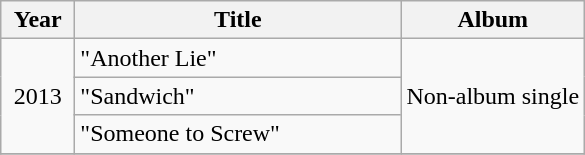<table class="wikitable" style="text-align:center;">
<tr>
<th style="width:42px;">Year</th>
<th style="width:210px;">Title</th>
<th>Album</th>
</tr>
<tr>
<td rowspan="3">2013</td>
<td align="left">"Another Lie"</td>
<td rowspan="3">Non-album single</td>
</tr>
<tr>
<td align="left">"Sandwich"</td>
</tr>
<tr>
<td align="left">"Someone to Screw"</td>
</tr>
<tr>
</tr>
</table>
